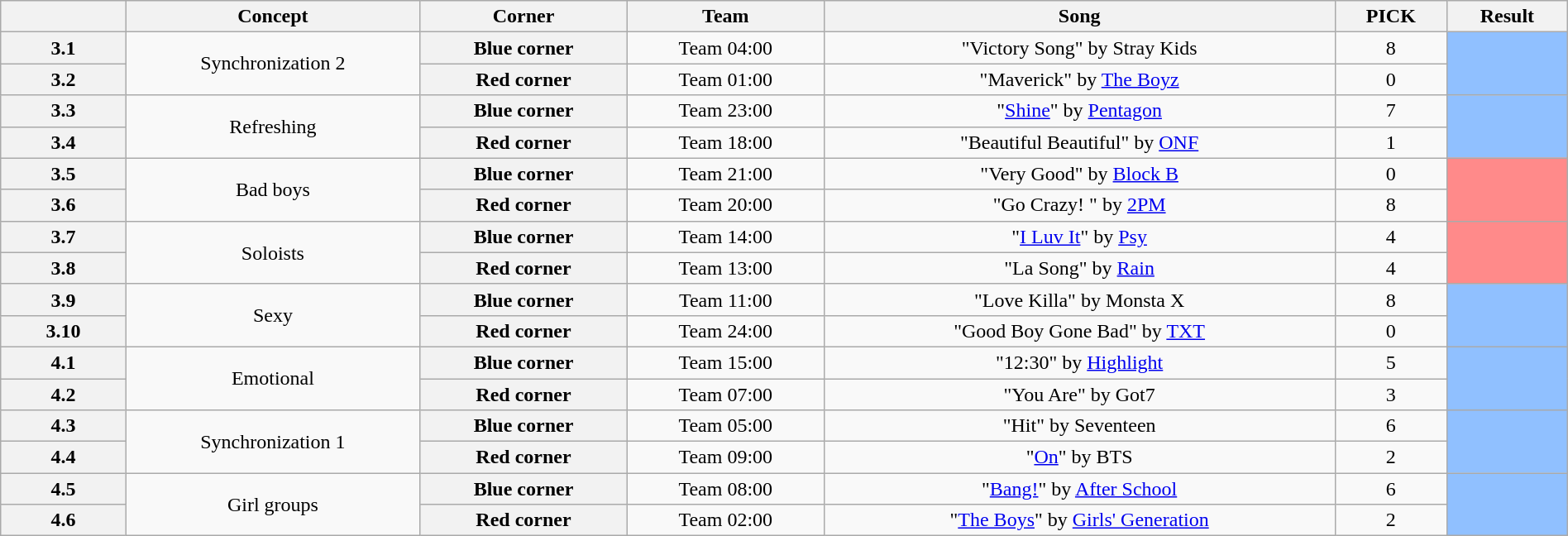<table class="wikitable collapsible" style="text-align:center; width:100%">
<tr>
<th style="width:08%"></th>
<th>Concept</th>
<th>Corner</th>
<th>Team</th>
<th>Song</th>
<th>PICK</th>
<th scope="col">Result</th>
</tr>
<tr>
<th>3.1</th>
<td rowspan="2">Synchronization 2<br></td>
<th>Blue corner</th>
<td>Team 04:00</td>
<td>"Victory Song"  by Stray Kids</td>
<td>8</td>
<td rowspan="2" style="background:#90C0FF"></td>
</tr>
<tr>
<th>3.2</th>
<th>Red corner</th>
<td>Team 01:00</td>
<td>"Maverick" by <a href='#'>The Boyz</a></td>
<td>0</td>
</tr>
<tr>
<th>3.3</th>
<td rowspan="2">Refreshing<br></td>
<th>Blue corner</th>
<td>Team 23:00</td>
<td>"<a href='#'>Shine</a>"  by <a href='#'>Pentagon</a></td>
<td>7</td>
<td rowspan="2" style="background:#90C0FF"></td>
</tr>
<tr>
<th>3.4</th>
<th>Red corner</th>
<td>Team 18:00</td>
<td>"Beautiful Beautiful" by <a href='#'>ONF</a></td>
<td>1</td>
</tr>
<tr>
<th>3.5</th>
<td rowspan="2">Bad boys<br></td>
<th>Blue corner</th>
<td>Team 21:00</td>
<td>"Very Good" by <a href='#'>Block B</a></td>
<td>0</td>
<td rowspan="2" style="background:#FF8A8A"></td>
</tr>
<tr>
<th>3.6</th>
<th>Red corner</th>
<td>Team 20:00</td>
<td>"Go Crazy! "  by <a href='#'>2PM</a></td>
<td>8</td>
</tr>
<tr>
<th>3.7</th>
<td rowspan="2">Soloists<br></td>
<th>Blue corner</th>
<td>Team 14:00</td>
<td>"<a href='#'>I Luv It</a>" by <a href='#'>Psy</a></td>
<td>4</td>
<td rowspan="2" style="background:#FF8A8A"></td>
</tr>
<tr>
<th>3.8</th>
<th>Red corner</th>
<td>Team 13:00</td>
<td>"La Song" by <a href='#'>Rain</a></td>
<td>4</td>
</tr>
<tr>
<th>3.9</th>
<td rowspan="2">Sexy<br></td>
<th>Blue corner</th>
<td>Team 11:00</td>
<td>"Love Killa" by Monsta X</td>
<td>8</td>
<td rowspan="2" style="background:#90C0FF"></td>
</tr>
<tr>
<th>3.10</th>
<th>Red corner</th>
<td>Team 24:00</td>
<td>"Good Boy Gone Bad" by <a href='#'>TXT</a></td>
<td>0</td>
</tr>
<tr>
<th>4.1</th>
<td rowspan="2">Emotional<br></td>
<th>Blue corner</th>
<td>Team 15:00</td>
<td>"12:30"  by <a href='#'>Highlight</a></td>
<td>5</td>
<td rowspan="2" style="background:#90C0FF"></td>
</tr>
<tr>
<th>4.2</th>
<th>Red corner</th>
<td>Team 07:00</td>
<td>"You Are" by Got7</td>
<td>3</td>
</tr>
<tr>
<th>4.3</th>
<td rowspan="2">Synchronization 1<br></td>
<th>Blue corner</th>
<td>Team 05:00</td>
<td>"Hit" by Seventeen</td>
<td>6</td>
<td rowspan="2" style="background:#90C0FF"></td>
</tr>
<tr>
<th>4.4</th>
<th>Red corner</th>
<td>Team 09:00</td>
<td>"<a href='#'>On</a>" by BTS</td>
<td>2</td>
</tr>
<tr>
<th>4.5</th>
<td rowspan="2">Girl groups<br></td>
<th>Blue corner</th>
<td>Team 08:00</td>
<td>"<a href='#'>Bang!</a>"  by <a href='#'>After School</a></td>
<td>6</td>
<td rowspan="2" style="background:#90C0FF"></td>
</tr>
<tr>
<th>4.6</th>
<th>Red corner</th>
<td>Team 02:00</td>
<td>"<a href='#'>The Boys</a>" by <a href='#'>Girls' Generation</a></td>
<td>2</td>
</tr>
</table>
